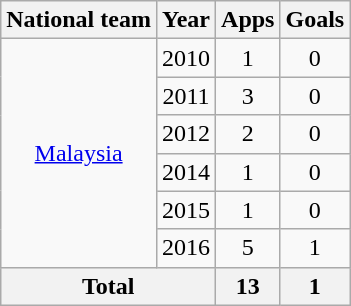<table class=wikitable style="text-align: center;">
<tr>
<th>National team</th>
<th>Year</th>
<th>Apps</th>
<th>Goals</th>
</tr>
<tr>
<td rowspan=6><a href='#'>Malaysia</a></td>
<td>2010</td>
<td>1</td>
<td>0</td>
</tr>
<tr>
<td>2011</td>
<td>3</td>
<td>0</td>
</tr>
<tr>
<td>2012</td>
<td>2</td>
<td>0</td>
</tr>
<tr>
<td>2014</td>
<td>1</td>
<td>0</td>
</tr>
<tr>
<td>2015</td>
<td>1</td>
<td>0</td>
</tr>
<tr>
<td>2016</td>
<td>5</td>
<td>1</td>
</tr>
<tr>
<th colspan=2>Total</th>
<th>13</th>
<th>1</th>
</tr>
</table>
